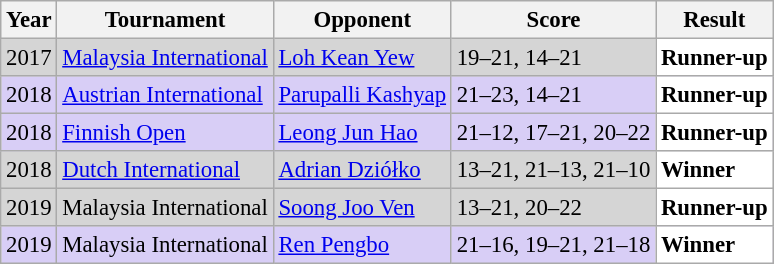<table class="sortable wikitable" style="font-size: 95%;">
<tr>
<th>Year</th>
<th>Tournament</th>
<th>Opponent</th>
<th>Score</th>
<th>Result</th>
</tr>
<tr style="background:#D5D5D5">
<td align="center">2017</td>
<td align="left"><a href='#'>Malaysia International</a></td>
<td align="left"> <a href='#'>Loh Kean Yew</a></td>
<td align="left">19–21, 14–21</td>
<td style="text-align:left; background:white"> <strong>Runner-up</strong></td>
</tr>
<tr style="background:#D8CEF6">
<td align="center">2018</td>
<td align="left"><a href='#'>Austrian International</a></td>
<td align="left"> <a href='#'>Parupalli Kashyap</a></td>
<td align="left">21–23, 14–21</td>
<td style="text-align:left; background:white"> <strong>Runner-up</strong></td>
</tr>
<tr style="background:#D8CEF6">
<td align="center">2018</td>
<td align="left"><a href='#'>Finnish Open</a></td>
<td align="left"> <a href='#'>Leong Jun Hao</a></td>
<td align="left">21–12, 17–21, 20–22</td>
<td style="text-align:left; background:white"> <strong>Runner-up</strong></td>
</tr>
<tr style="background:#D5D5D5">
<td align="center">2018</td>
<td align="left"><a href='#'>Dutch International</a></td>
<td align="left"> <a href='#'>Adrian Dziółko</a></td>
<td align="left">13–21, 21–13, 21–10</td>
<td style="text-align:left; background:white"> <strong>Winner</strong></td>
</tr>
<tr style="background:#D5D5D5">
<td align="center">2019</td>
<td align="left">Malaysia International</td>
<td align="left"> <a href='#'>Soong Joo Ven</a></td>
<td align="left">13–21, 20–22</td>
<td style="text-align:left; background:white"> <strong>Runner-up</strong></td>
</tr>
<tr style="background:#D8CEF6">
<td align="center">2019</td>
<td align="left">Malaysia International</td>
<td align="left"> <a href='#'>Ren Pengbo</a></td>
<td align="left">21–16, 19–21, 21–18</td>
<td style="text-align:left; background:white"> <strong>Winner</strong></td>
</tr>
</table>
